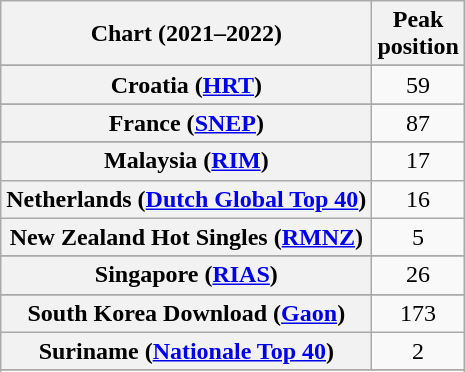<table class="wikitable sortable plainrowheaders" style="text-align:center">
<tr>
<th scope="col">Chart (2021–2022)</th>
<th scope="col">Peak<br>position</th>
</tr>
<tr>
</tr>
<tr>
</tr>
<tr>
<th scope="row">Croatia (<a href='#'>HRT</a>)</th>
<td>59</td>
</tr>
<tr>
</tr>
<tr>
<th scope="row">France (<a href='#'>SNEP</a>)</th>
<td>87</td>
</tr>
<tr>
</tr>
<tr>
<th scope="row">Malaysia (<a href='#'>RIM</a>)</th>
<td>17</td>
</tr>
<tr>
<th scope="row">Netherlands (<a href='#'>Dutch Global Top 40</a>)</th>
<td>16</td>
</tr>
<tr>
<th scope="row">New Zealand Hot Singles (<a href='#'>RMNZ</a>)</th>
<td>5</td>
</tr>
<tr>
</tr>
<tr>
</tr>
<tr>
<th scope="row">Singapore (<a href='#'>RIAS</a>)</th>
<td>26</td>
</tr>
<tr>
</tr>
<tr>
<th scope="row">South Korea Download (<a href='#'>Gaon</a>)</th>
<td>173</td>
</tr>
<tr>
<th scope="row">Suriname (<a href='#'>Nationale Top 40</a>)</th>
<td>2</td>
</tr>
<tr>
</tr>
<tr>
</tr>
<tr>
</tr>
<tr>
</tr>
<tr>
</tr>
<tr>
</tr>
<tr>
</tr>
</table>
